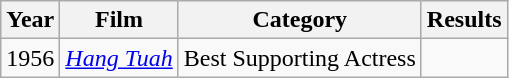<table class="wikitable">
<tr>
<th>Year</th>
<th>Film</th>
<th>Category</th>
<th>Results</th>
</tr>
<tr>
<td>1956</td>
<td><em><a href='#'>Hang Tuah</a></em></td>
<td>Best Supporting Actress</td>
<td></td>
</tr>
</table>
